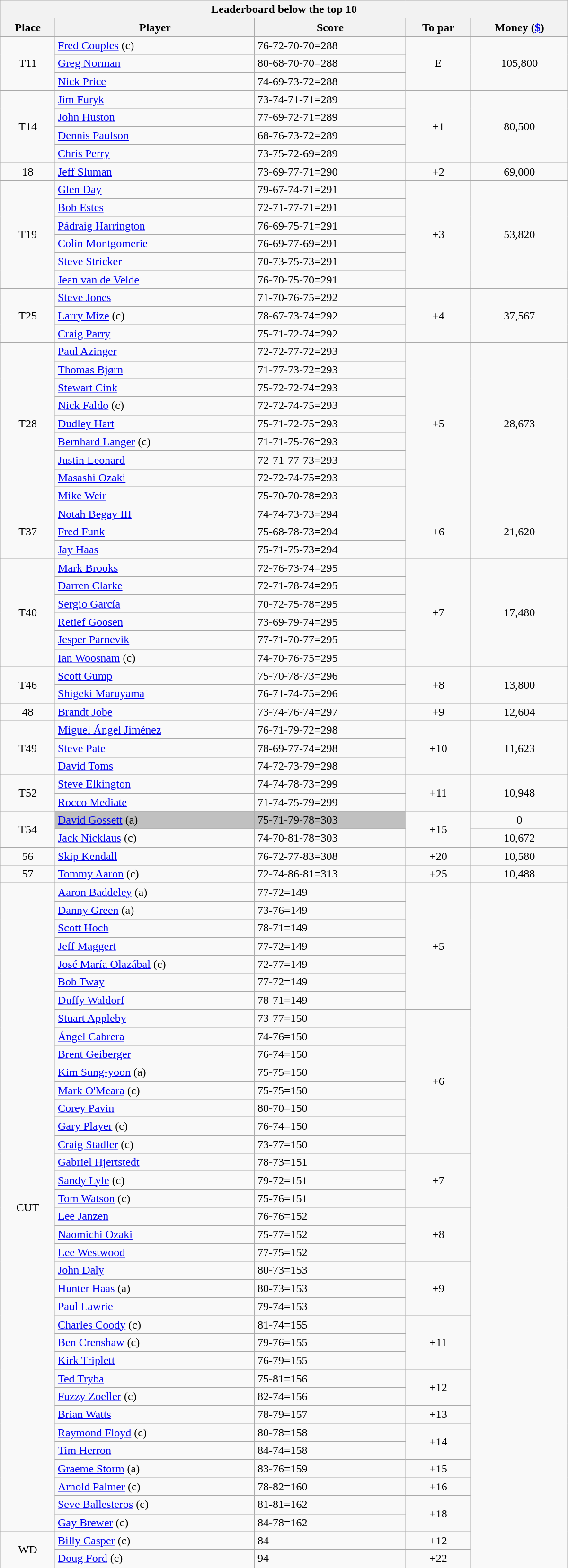<table class="collapsible collapsed wikitable" style="width:50em;margin-top:-1px;">
<tr>
<th scope="col" colspan="6">Leaderboard below the top 10</th>
</tr>
<tr>
<th>Place</th>
<th>Player</th>
<th>Score</th>
<th>To par</th>
<th>Money (<a href='#'>$</a>)</th>
</tr>
<tr>
<td rowspan=3 align=center>T11</td>
<td> <a href='#'>Fred Couples</a> (c)</td>
<td>76-72-70-70=288</td>
<td rowspan=3 align=center>E</td>
<td rowspan=3 align=center>105,800</td>
</tr>
<tr>
<td> <a href='#'>Greg Norman</a></td>
<td>80-68-70-70=288</td>
</tr>
<tr>
<td> <a href='#'>Nick Price</a></td>
<td>74-69-73-72=288</td>
</tr>
<tr>
<td rowspan=4 align=center>T14</td>
<td> <a href='#'>Jim Furyk</a></td>
<td>73-74-71-71=289</td>
<td rowspan=4 align=center>+1</td>
<td rowspan=4 align=center>80,500</td>
</tr>
<tr>
<td> <a href='#'>John Huston</a></td>
<td>77-69-72-71=289</td>
</tr>
<tr>
<td> <a href='#'>Dennis Paulson</a></td>
<td>68-76-73-72=289</td>
</tr>
<tr>
<td> <a href='#'>Chris Perry</a></td>
<td>73-75-72-69=289</td>
</tr>
<tr>
<td align=center>18</td>
<td> <a href='#'>Jeff Sluman</a></td>
<td>73-69-77-71=290</td>
<td align=center>+2</td>
<td align=center>69,000</td>
</tr>
<tr>
<td rowspan=6 align=center>T19</td>
<td> <a href='#'>Glen Day</a></td>
<td>79-67-74-71=291</td>
<td rowspan=6 align=center>+3</td>
<td rowspan=6 align=center>53,820</td>
</tr>
<tr>
<td> <a href='#'>Bob Estes</a></td>
<td>72-71-77-71=291</td>
</tr>
<tr>
<td> <a href='#'>Pádraig Harrington</a></td>
<td>76-69-75-71=291</td>
</tr>
<tr>
<td> <a href='#'>Colin Montgomerie</a></td>
<td>76-69-77-69=291</td>
</tr>
<tr>
<td> <a href='#'>Steve Stricker</a></td>
<td>70-73-75-73=291</td>
</tr>
<tr>
<td> <a href='#'>Jean van de Velde</a></td>
<td>76-70-75-70=291</td>
</tr>
<tr>
<td rowspan=3 align=center>T25</td>
<td> <a href='#'>Steve Jones</a></td>
<td>71-70-76-75=292</td>
<td rowspan=3 align=center>+4</td>
<td rowspan=3 align=center>37,567</td>
</tr>
<tr>
<td> <a href='#'>Larry Mize</a> (c)</td>
<td>78-67-73-74=292</td>
</tr>
<tr>
<td> <a href='#'>Craig Parry</a></td>
<td>75-71-72-74=292</td>
</tr>
<tr>
<td rowspan=9 align=center>T28</td>
<td> <a href='#'>Paul Azinger</a></td>
<td>72-72-77-72=293</td>
<td rowspan=9 align=center>+5</td>
<td rowspan=9 align=center>28,673</td>
</tr>
<tr>
<td> <a href='#'>Thomas Bjørn</a></td>
<td>71-77-73-72=293</td>
</tr>
<tr>
<td> <a href='#'>Stewart Cink</a></td>
<td>75-72-72-74=293</td>
</tr>
<tr>
<td> <a href='#'>Nick Faldo</a> (c)</td>
<td>72-72-74-75=293</td>
</tr>
<tr>
<td> <a href='#'>Dudley Hart</a></td>
<td>75-71-72-75=293</td>
</tr>
<tr>
<td> <a href='#'>Bernhard Langer</a> (c)</td>
<td>71-71-75-76=293</td>
</tr>
<tr>
<td> <a href='#'>Justin Leonard</a></td>
<td>72-71-77-73=293</td>
</tr>
<tr>
<td> <a href='#'>Masashi Ozaki</a></td>
<td>72-72-74-75=293</td>
</tr>
<tr>
<td> <a href='#'>Mike Weir</a></td>
<td>75-70-70-78=293</td>
</tr>
<tr>
<td rowspan=3 align=center>T37</td>
<td> <a href='#'>Notah Begay III</a></td>
<td>74-74-73-73=294</td>
<td rowspan=3 align=center>+6</td>
<td rowspan=3 align=center>21,620</td>
</tr>
<tr>
<td> <a href='#'>Fred Funk</a></td>
<td>75-68-78-73=294</td>
</tr>
<tr>
<td> <a href='#'>Jay Haas</a></td>
<td>75-71-75-73=294</td>
</tr>
<tr>
<td rowspan=6 align=center>T40</td>
<td> <a href='#'>Mark Brooks</a></td>
<td>72-76-73-74=295</td>
<td rowspan=6 align=center>+7</td>
<td rowspan=6 align=center>17,480</td>
</tr>
<tr>
<td> <a href='#'>Darren Clarke</a></td>
<td>72-71-78-74=295</td>
</tr>
<tr>
<td> <a href='#'>Sergio García</a></td>
<td>70-72-75-78=295</td>
</tr>
<tr>
<td> <a href='#'>Retief Goosen</a></td>
<td>73-69-79-74=295</td>
</tr>
<tr>
<td> <a href='#'>Jesper Parnevik</a></td>
<td>77-71-70-77=295</td>
</tr>
<tr>
<td> <a href='#'>Ian Woosnam</a> (c)</td>
<td>74-70-76-75=295</td>
</tr>
<tr>
<td rowspan=2 align=center>T46</td>
<td> <a href='#'>Scott Gump</a></td>
<td>75-70-78-73=296</td>
<td rowspan=2 align=center>+8</td>
<td rowspan=2 align=center>13,800</td>
</tr>
<tr>
<td> <a href='#'>Shigeki Maruyama</a></td>
<td>76-71-74-75=296</td>
</tr>
<tr>
<td align=center>48</td>
<td> <a href='#'>Brandt Jobe</a></td>
<td>73-74-76-74=297</td>
<td align=center>+9</td>
<td align=center>12,604</td>
</tr>
<tr>
<td rowspan=3 align=center>T49</td>
<td> <a href='#'>Miguel Ángel Jiménez</a></td>
<td>76-71-79-72=298</td>
<td rowspan=3 align=center>+10</td>
<td rowspan=3 align=center>11,623</td>
</tr>
<tr>
<td> <a href='#'>Steve Pate</a></td>
<td>78-69-77-74=298</td>
</tr>
<tr>
<td> <a href='#'>David Toms</a></td>
<td>74-72-73-79=298</td>
</tr>
<tr>
<td rowspan=2 align=center>T52</td>
<td> <a href='#'>Steve Elkington</a></td>
<td>74-74-78-73=299</td>
<td rowspan=2 align=center>+11</td>
<td rowspan=2 align=center>10,948</td>
</tr>
<tr>
<td> <a href='#'>Rocco Mediate</a></td>
<td>71-74-75-79=299</td>
</tr>
<tr>
<td rowspan=2 align=center>T54</td>
<td style="background:silver"> <a href='#'>David Gossett</a> (a)</td>
<td style="background:silver">75-71-79-78=303</td>
<td rowspan=2 align=center>+15</td>
<td align=center>0</td>
</tr>
<tr>
<td> <a href='#'>Jack Nicklaus</a> (c)</td>
<td>74-70-81-78=303</td>
<td align=center>10,672</td>
</tr>
<tr>
<td align=center>56</td>
<td> <a href='#'>Skip Kendall</a></td>
<td>76-72-77-83=308</td>
<td align=center>+20</td>
<td align=center>10,580</td>
</tr>
<tr>
<td align=center>57</td>
<td> <a href='#'>Tommy Aaron</a> (c)</td>
<td>72-74-86-81=313</td>
<td align=center>+25</td>
<td align=center>10,488</td>
</tr>
<tr>
<td rowspan=36 align=center>CUT</td>
<td> <a href='#'>Aaron Baddeley</a> (a)</td>
<td>77-72=149</td>
<td rowspan=7 align=center>+5</td>
<td rowspan=38 align=center></td>
</tr>
<tr>
<td> <a href='#'>Danny Green</a> (a)</td>
<td>73-76=149</td>
</tr>
<tr>
<td> <a href='#'>Scott Hoch</a></td>
<td>78-71=149</td>
</tr>
<tr>
<td> <a href='#'>Jeff Maggert</a></td>
<td>77-72=149</td>
</tr>
<tr>
<td> <a href='#'>José María Olazábal</a> (c)</td>
<td>72-77=149</td>
</tr>
<tr>
<td> <a href='#'>Bob Tway</a></td>
<td>77-72=149</td>
</tr>
<tr>
<td> <a href='#'>Duffy Waldorf</a></td>
<td>78-71=149</td>
</tr>
<tr>
<td> <a href='#'>Stuart Appleby</a></td>
<td>73-77=150</td>
<td rowspan=8 align=center>+6</td>
</tr>
<tr>
<td> <a href='#'>Ángel Cabrera</a></td>
<td>74-76=150</td>
</tr>
<tr>
<td> <a href='#'>Brent Geiberger</a></td>
<td>76-74=150</td>
</tr>
<tr>
<td> <a href='#'>Kim Sung-yoon</a> (a)</td>
<td>75-75=150</td>
</tr>
<tr>
<td> <a href='#'>Mark O'Meara</a> (c)</td>
<td>75-75=150</td>
</tr>
<tr>
<td> <a href='#'>Corey Pavin</a></td>
<td>80-70=150</td>
</tr>
<tr>
<td> <a href='#'>Gary Player</a> (c)</td>
<td>76-74=150</td>
</tr>
<tr>
<td> <a href='#'>Craig Stadler</a> (c)</td>
<td>73-77=150</td>
</tr>
<tr>
<td> <a href='#'>Gabriel Hjertstedt</a></td>
<td>78-73=151</td>
<td rowspan=3 align=center>+7</td>
</tr>
<tr>
<td> <a href='#'>Sandy Lyle</a> (c)</td>
<td>79-72=151</td>
</tr>
<tr>
<td> <a href='#'>Tom Watson</a> (c)</td>
<td>75-76=151</td>
</tr>
<tr>
<td> <a href='#'>Lee Janzen</a></td>
<td>76-76=152</td>
<td rowspan=3 align=center>+8</td>
</tr>
<tr>
<td> <a href='#'>Naomichi Ozaki</a></td>
<td>75-77=152</td>
</tr>
<tr>
<td> <a href='#'>Lee Westwood</a></td>
<td>77-75=152</td>
</tr>
<tr>
<td> <a href='#'>John Daly</a></td>
<td>80-73=153</td>
<td rowspan=3 align=center>+9</td>
</tr>
<tr>
<td> <a href='#'>Hunter Haas</a> (a)</td>
<td>80-73=153</td>
</tr>
<tr>
<td> <a href='#'>Paul Lawrie</a></td>
<td>79-74=153</td>
</tr>
<tr>
<td> <a href='#'>Charles Coody</a> (c)</td>
<td>81-74=155</td>
<td rowspan=3 align=center>+11</td>
</tr>
<tr>
<td> <a href='#'>Ben Crenshaw</a> (c)</td>
<td>79-76=155</td>
</tr>
<tr>
<td> <a href='#'>Kirk Triplett</a></td>
<td>76-79=155</td>
</tr>
<tr>
<td> <a href='#'>Ted Tryba</a></td>
<td>75-81=156</td>
<td rowspan=2 align=center>+12</td>
</tr>
<tr>
<td> <a href='#'>Fuzzy Zoeller</a> (c)</td>
<td>82-74=156</td>
</tr>
<tr>
<td> <a href='#'>Brian Watts</a></td>
<td>78-79=157</td>
<td align=center>+13</td>
</tr>
<tr>
<td> <a href='#'>Raymond Floyd</a> (c)</td>
<td>80-78=158</td>
<td rowspan=2 align=center>+14</td>
</tr>
<tr>
<td> <a href='#'>Tim Herron</a></td>
<td>84-74=158</td>
</tr>
<tr>
<td> <a href='#'>Graeme Storm</a> (a)</td>
<td>83-76=159</td>
<td align=center>+15</td>
</tr>
<tr>
<td> <a href='#'>Arnold Palmer</a> (c)</td>
<td>78-82=160</td>
<td align=center>+16</td>
</tr>
<tr>
<td> <a href='#'>Seve Ballesteros</a> (c)</td>
<td>81-81=162</td>
<td rowspan=2 align=center>+18</td>
</tr>
<tr>
<td> <a href='#'>Gay Brewer</a> (c)</td>
<td>84-78=162</td>
</tr>
<tr>
<td rowspan=2 align=center>WD</td>
<td> <a href='#'>Billy Casper</a> (c)</td>
<td>84</td>
<td align=center>+12</td>
</tr>
<tr>
<td> <a href='#'>Doug Ford</a> (c)</td>
<td>94</td>
<td align=center>+22</td>
</tr>
</table>
